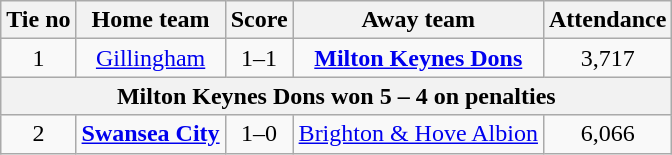<table class="wikitable" style="text-align: center">
<tr>
<th>Tie no</th>
<th>Home team</th>
<th>Score</th>
<th>Away team</th>
<th>Attendance</th>
</tr>
<tr>
<td>1</td>
<td><a href='#'>Gillingham</a></td>
<td>1–1</td>
<td><strong><a href='#'>Milton Keynes Dons</a></strong></td>
<td>3,717</td>
</tr>
<tr>
<th colspan=5>Milton Keynes Dons won 5 – 4 on penalties</th>
</tr>
<tr>
<td>2</td>
<td><strong><a href='#'>Swansea City</a></strong></td>
<td>1–0</td>
<td><a href='#'>Brighton & Hove Albion</a></td>
<td>6,066</td>
</tr>
</table>
